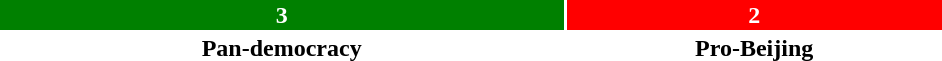<table style="width:50%; text-align:center;">
<tr style="color:white;">
<td style="background:green; width:60%;"><strong>3</strong></td>
<td style="background:red; width:40%;"><strong>2</strong></td>
</tr>
<tr>
<td><span><strong>Pan-democracy</strong></span></td>
<td><span><strong>Pro-Beijing</strong></span></td>
</tr>
</table>
